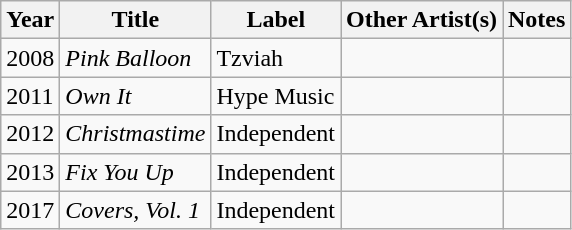<table class="wikitable">
<tr>
<th>Year</th>
<th>Title</th>
<th>Label</th>
<th>Other Artist(s)</th>
<th>Notes</th>
</tr>
<tr>
<td>2008</td>
<td><em>Pink Balloon</em></td>
<td>Tzviah</td>
<td></td>
<td></td>
</tr>
<tr>
<td>2011</td>
<td><em>Own It</em></td>
<td>Hype Music</td>
<td></td>
<td></td>
</tr>
<tr>
<td>2012</td>
<td><em>Christmastime</em></td>
<td>Independent</td>
<td></td>
<td></td>
</tr>
<tr>
<td>2013</td>
<td><em>Fix You Up</em></td>
<td>Independent</td>
<td></td>
<td></td>
</tr>
<tr>
<td>2017</td>
<td><em>Covers, Vol. 1</em></td>
<td>Independent</td>
<td></td>
<td></td>
</tr>
</table>
